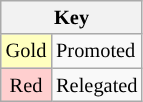<table class="wikitable" style="font-size:85%">
<tr>
<th colspan=2>Key</th>
</tr>
<tr>
<td bgcolor="#ffffbf" style="text-align: center;">Gold</td>
<td>Promoted</td>
</tr>
<tr>
<td bgcolor="#ffcfcf" style="text-align: center;">Red</td>
<td>Relegated</td>
</tr>
</table>
